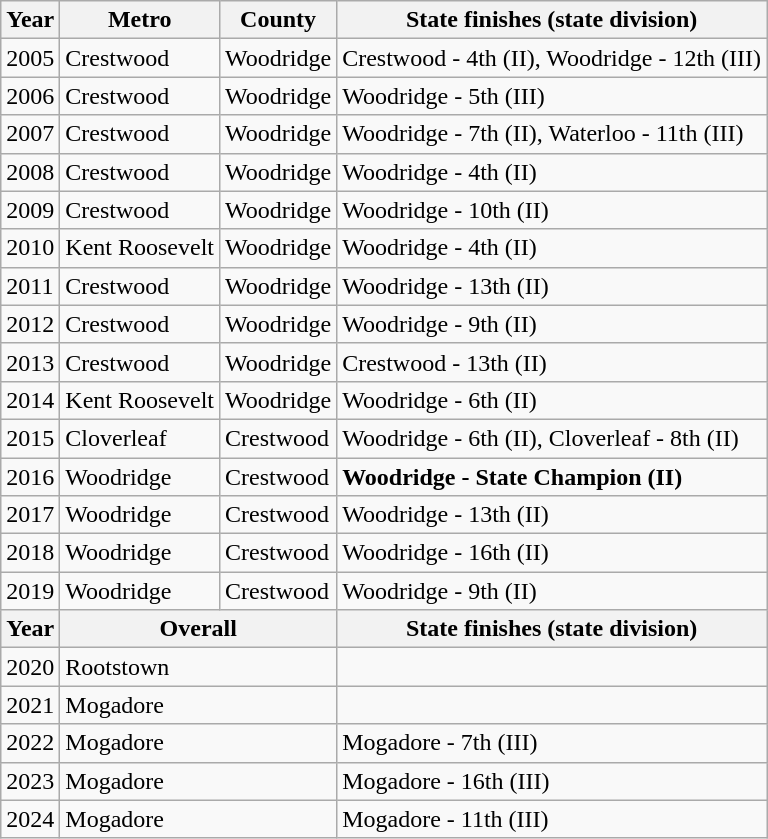<table class="wikitable">
<tr>
<th>Year</th>
<th>Metro</th>
<th>County</th>
<th>State finishes (state division)</th>
</tr>
<tr>
<td>2005</td>
<td>Crestwood</td>
<td>Woodridge</td>
<td>Crestwood - 4th (II), Woodridge - 12th (III)</td>
</tr>
<tr>
<td>2006</td>
<td>Crestwood</td>
<td>Woodridge</td>
<td>Woodridge - 5th (III)</td>
</tr>
<tr>
<td>2007</td>
<td>Crestwood</td>
<td>Woodridge</td>
<td>Woodridge - 7th (II), Waterloo - 11th (III)</td>
</tr>
<tr>
<td>2008</td>
<td>Crestwood</td>
<td>Woodridge</td>
<td>Woodridge - 4th (II)</td>
</tr>
<tr>
<td>2009</td>
<td>Crestwood</td>
<td>Woodridge</td>
<td>Woodridge - 10th (II)</td>
</tr>
<tr>
<td>2010</td>
<td>Kent Roosevelt</td>
<td>Woodridge</td>
<td>Woodridge - 4th (II)</td>
</tr>
<tr>
<td>2011</td>
<td>Crestwood</td>
<td>Woodridge</td>
<td>Woodridge - 13th (II)</td>
</tr>
<tr>
<td>2012</td>
<td>Crestwood</td>
<td>Woodridge</td>
<td>Woodridge - 9th (II)</td>
</tr>
<tr>
<td>2013</td>
<td>Crestwood</td>
<td>Woodridge</td>
<td>Crestwood - 13th (II)</td>
</tr>
<tr>
<td>2014</td>
<td>Kent Roosevelt</td>
<td>Woodridge</td>
<td>Woodridge - 6th (II)</td>
</tr>
<tr>
<td>2015</td>
<td>Cloverleaf</td>
<td>Crestwood</td>
<td>Woodridge - 6th (II), Cloverleaf - 8th (II)</td>
</tr>
<tr>
<td>2016</td>
<td>Woodridge</td>
<td>Crestwood</td>
<td><strong>Woodridge - State Champion (II)</strong></td>
</tr>
<tr>
<td>2017</td>
<td>Woodridge</td>
<td>Crestwood</td>
<td>Woodridge - 13th (II)</td>
</tr>
<tr>
<td>2018</td>
<td>Woodridge</td>
<td>Crestwood</td>
<td>Woodridge - 16th (II)</td>
</tr>
<tr>
<td>2019</td>
<td>Woodridge</td>
<td>Crestwood</td>
<td>Woodridge - 9th (II)</td>
</tr>
<tr>
<th>Year</th>
<th colspan=2>Overall</th>
<th>State finishes (state division)</th>
</tr>
<tr>
<td>2020</td>
<td colspan="2">Rootstown</td>
<td></td>
</tr>
<tr>
<td>2021</td>
<td colspan="2">Mogadore</td>
<td></td>
</tr>
<tr>
<td>2022</td>
<td colspan="2">Mogadore</td>
<td>Mogadore - 7th (III)</td>
</tr>
<tr>
<td>2023</td>
<td colspan="2">Mogadore</td>
<td>Mogadore - 16th (III)</td>
</tr>
<tr>
<td>2024</td>
<td colspan="2">Mogadore</td>
<td>Mogadore - 11th (III)</td>
</tr>
</table>
